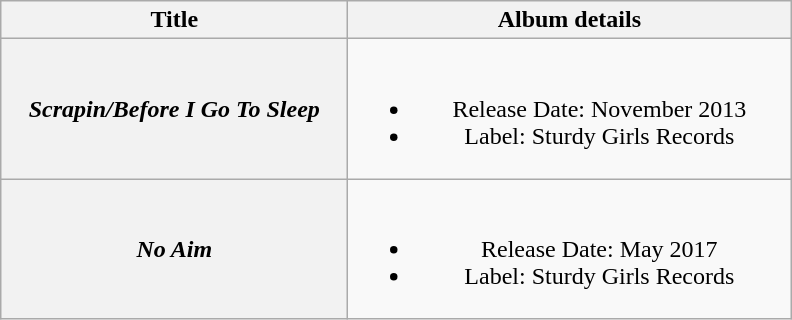<table class="wikitable plainrowheaders" style="text-align:center;">
<tr>
<th scope="col" style="width:14em;">Title</th>
<th scope="col" style="width:18em;">Album details</th>
</tr>
<tr>
<th scope="row"><em>Scrapin/Before I Go To Sleep</em></th>
<td><br><ul><li>Release Date: November 2013</li><li>Label: Sturdy Girls Records</li></ul></td>
</tr>
<tr>
<th scope="row"><em>No Aim</em></th>
<td><br><ul><li>Release Date: May 2017</li><li>Label: Sturdy Girls Records</li></ul></td>
</tr>
</table>
